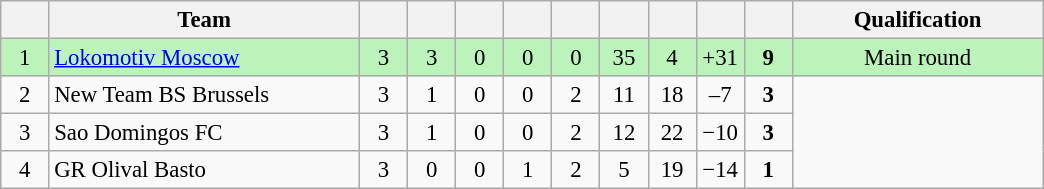<table class="wikitable" style="font-size: 95%">
<tr>
<th width="25"></th>
<th width="200">Team</th>
<th width="25"></th>
<th width="25"></th>
<th width="25"></th>
<th width="25"></th>
<th width="25"></th>
<th width="25"></th>
<th width="25"></th>
<th width="25"></th>
<th width="25"></th>
<th width="160">Qualification</th>
</tr>
<tr align=center bgcolor=#bbf3bb>
<td>1</td>
<td align=left> <a href='#'>Lokomotiv Moscow</a></td>
<td>3</td>
<td>3</td>
<td>0</td>
<td>0</td>
<td>0</td>
<td>35</td>
<td>4</td>
<td>+31</td>
<td><strong>9</strong></td>
<td>Main round</td>
</tr>
<tr align=center>
<td>2</td>
<td align=left> New Team BS Brussels</td>
<td>3</td>
<td>1</td>
<td>0</td>
<td>0</td>
<td>2</td>
<td>11</td>
<td>18</td>
<td>–7</td>
<td><strong>3</strong></td>
<td rowspan=3></td>
</tr>
<tr align=center>
<td>3</td>
<td align=left> Sao Domingos FC</td>
<td>3</td>
<td>1</td>
<td>0</td>
<td>0</td>
<td>2</td>
<td>12</td>
<td>22</td>
<td>−10</td>
<td><strong>3</strong></td>
</tr>
<tr align=center>
<td>4</td>
<td align=left> GR Olival Basto</td>
<td>3</td>
<td>0</td>
<td>0</td>
<td>1</td>
<td>2</td>
<td>5</td>
<td>19</td>
<td>−14</td>
<td><strong>1</strong></td>
</tr>
</table>
